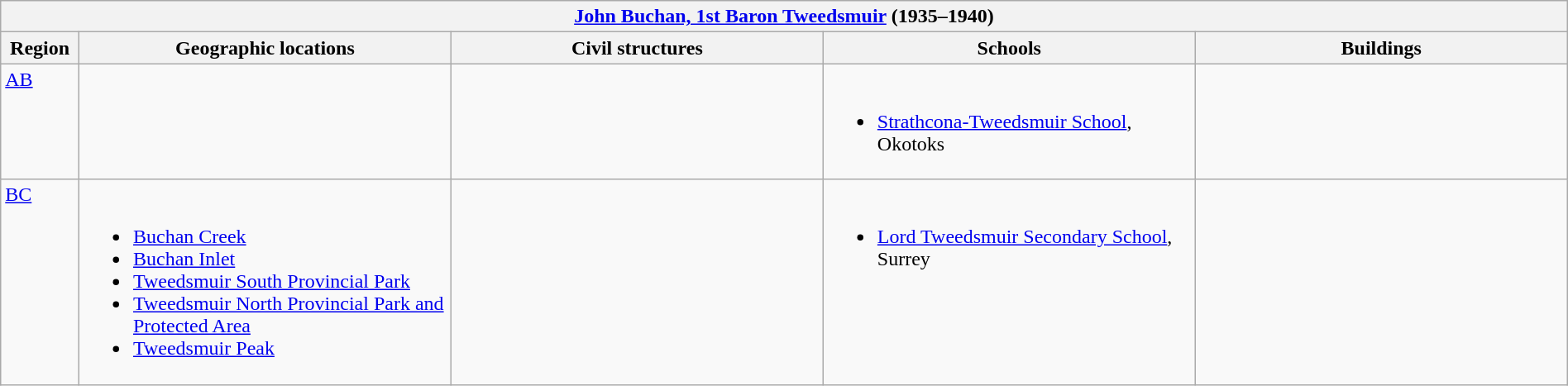<table class="wikitable" width="100%">
<tr>
<th colspan="5"> <a href='#'>John Buchan, 1st Baron Tweedsmuir</a> (1935–1940)</th>
</tr>
<tr>
<th width="5%">Region</th>
<th width="23.75%">Geographic locations</th>
<th width="23.75%">Civil structures</th>
<th width="23.75%">Schools</th>
<th width="23.75%">Buildings</th>
</tr>
<tr>
<td align=left valign=top> <a href='#'>AB</a></td>
<td></td>
<td></td>
<td align=left valign=top><br><ul><li><a href='#'>Strathcona-Tweedsmuir School</a>, Okotoks</li></ul></td>
<td></td>
</tr>
<tr>
<td align=left valign=top> <a href='#'>BC</a></td>
<td align=left valign=top><br><ul><li><a href='#'>Buchan Creek</a></li><li><a href='#'>Buchan Inlet</a></li><li><a href='#'>Tweedsmuir South Provincial Park</a></li><li><a href='#'>Tweedsmuir North Provincial Park and Protected Area</a></li><li><a href='#'>Tweedsmuir Peak</a></li></ul></td>
<td></td>
<td align=left valign=top><br><ul><li><a href='#'>Lord Tweedsmuir Secondary School</a>, Surrey</li></ul></td>
<td></td>
</tr>
</table>
